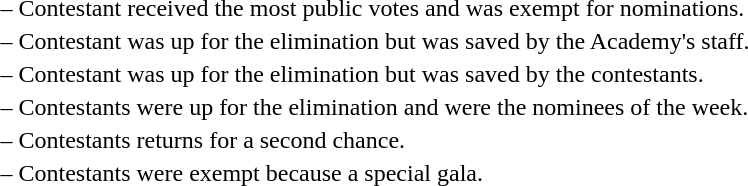<table>
<tr>
<td> –</td>
<td>Contestant received the most public votes and was exempt for nominations.</td>
</tr>
<tr>
<td> –</td>
<td>Contestant was up for the elimination but was saved by the Academy's staff.</td>
</tr>
<tr>
<td> –</td>
<td>Contestant was up for the elimination but was saved by the contestants.</td>
</tr>
<tr>
<td> –</td>
<td>Contestants were up for the elimination and were the nominees of the week.</td>
</tr>
<tr>
<td> –</td>
<td>Contestants returns for a second chance.</td>
</tr>
<tr>
<td> –</td>
<td>Contestants were exempt because a special gala.</td>
</tr>
</table>
